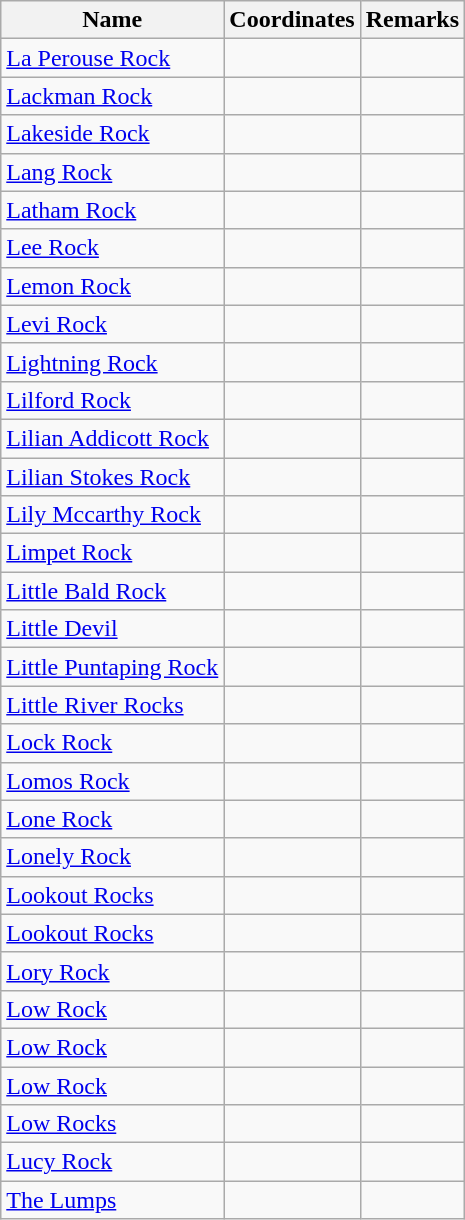<table class="wikitable">
<tr>
<th>Name</th>
<th>Coordinates</th>
<th>Remarks</th>
</tr>
<tr>
<td><a href='#'>La Perouse Rock</a></td>
<td></td>
<td></td>
</tr>
<tr>
<td><a href='#'>Lackman Rock</a></td>
<td></td>
<td></td>
</tr>
<tr>
<td><a href='#'>Lakeside Rock</a></td>
<td></td>
<td></td>
</tr>
<tr>
<td><a href='#'>Lang Rock</a></td>
<td></td>
<td></td>
</tr>
<tr>
<td><a href='#'>Latham Rock</a></td>
<td></td>
<td></td>
</tr>
<tr>
<td><a href='#'>Lee Rock</a></td>
<td></td>
<td></td>
</tr>
<tr>
<td><a href='#'>Lemon Rock</a></td>
<td></td>
<td></td>
</tr>
<tr>
<td><a href='#'>Levi Rock</a></td>
<td></td>
<td></td>
</tr>
<tr>
<td><a href='#'>Lightning Rock</a></td>
<td></td>
<td></td>
</tr>
<tr>
<td><a href='#'>Lilford Rock</a></td>
<td></td>
<td></td>
</tr>
<tr>
<td><a href='#'>Lilian Addicott Rock</a></td>
<td></td>
<td></td>
</tr>
<tr>
<td><a href='#'>Lilian Stokes Rock</a></td>
<td></td>
<td></td>
</tr>
<tr>
<td><a href='#'>Lily Mccarthy Rock</a></td>
<td></td>
<td></td>
</tr>
<tr>
<td><a href='#'>Limpet Rock</a></td>
<td></td>
<td></td>
</tr>
<tr>
<td><a href='#'>Little Bald Rock</a></td>
<td></td>
<td></td>
</tr>
<tr>
<td><a href='#'>Little Devil</a></td>
<td></td>
<td></td>
</tr>
<tr>
<td><a href='#'>Little Puntaping Rock</a></td>
<td></td>
<td></td>
</tr>
<tr>
<td><a href='#'>Little River Rocks</a></td>
<td></td>
<td></td>
</tr>
<tr>
<td><a href='#'>Lock Rock</a></td>
<td></td>
<td></td>
</tr>
<tr>
<td><a href='#'>Lomos Rock</a></td>
<td></td>
<td></td>
</tr>
<tr>
<td><a href='#'>Lone Rock</a></td>
<td></td>
<td></td>
</tr>
<tr>
<td><a href='#'>Lonely Rock</a></td>
<td></td>
<td></td>
</tr>
<tr>
<td><a href='#'>Lookout Rocks</a></td>
<td></td>
<td></td>
</tr>
<tr>
<td><a href='#'>Lookout Rocks</a></td>
<td></td>
<td></td>
</tr>
<tr>
<td><a href='#'>Lory Rock</a></td>
<td></td>
<td></td>
</tr>
<tr>
<td><a href='#'>Low Rock</a></td>
<td></td>
<td></td>
</tr>
<tr>
<td><a href='#'>Low Rock</a></td>
<td></td>
<td></td>
</tr>
<tr>
<td><a href='#'>Low Rock</a></td>
<td></td>
<td></td>
</tr>
<tr>
<td><a href='#'>Low Rocks</a></td>
<td></td>
<td></td>
</tr>
<tr>
<td><a href='#'>Lucy Rock</a></td>
<td></td>
<td></td>
</tr>
<tr>
<td><a href='#'>The Lumps</a></td>
<td></td>
<td></td>
</tr>
</table>
